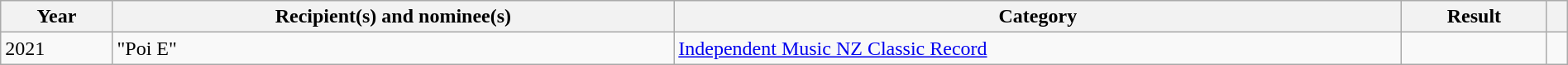<table class="wikitable sortable plainrowheaders" style="width: 100%;">
<tr>
<th scope="col">Year</th>
<th scope="col">Recipient(s) and nominee(s)</th>
<th scope="col">Category</th>
<th scope="col">Result</th>
<th scope="col" class="unsortable"></th>
</tr>
<tr>
<td rowspan="1">2021</td>
<td rowspan="1">"Poi E"</td>
<td rowspan="1"><a href='#'>Independent Music NZ Classic Record</a></td>
<td></td>
<td rowspan="1" style="text-align:center;"></td>
</tr>
</table>
